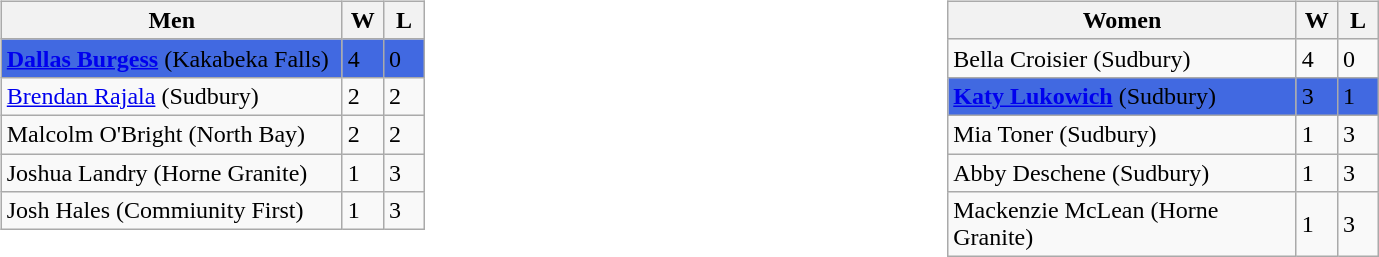<table>
<tr>
<td valign=top width=20%><br><table class=wikitable>
<tr>
<th width=220>Men</th>
<th width=20>W</th>
<th width=20>L</th>
</tr>
<tr bgcolor=#4169E1>
<td><strong><a href='#'>Dallas Burgess</a></strong> (Kakabeka Falls)</td>
<td>4</td>
<td>0</td>
</tr>
<tr>
<td><a href='#'>Brendan Rajala</a> (Sudbury)</td>
<td>2</td>
<td>2</td>
</tr>
<tr>
<td>Malcolm O'Bright (North Bay)</td>
<td>2</td>
<td>2</td>
</tr>
<tr>
<td>Joshua Landry (Horne Granite)</td>
<td>1</td>
<td>3</td>
</tr>
<tr>
<td>Josh Hales (Commiunity First)</td>
<td>1</td>
<td>3</td>
</tr>
</table>
</td>
<td valign=top width=20%><br><table class=wikitable>
<tr>
<th width=225>Women</th>
<th width=20>W</th>
<th width=20>L</th>
</tr>
<tr>
<td>Bella Croisier (Sudbury)</td>
<td>4</td>
<td>0</td>
</tr>
<tr bgcolor=#4169E1>
<td><strong><a href='#'>Katy Lukowich</a></strong> (Sudbury)</td>
<td>3</td>
<td>1</td>
</tr>
<tr>
<td>Mia Toner (Sudbury)</td>
<td>1</td>
<td>3</td>
</tr>
<tr>
<td>Abby Deschene (Sudbury)</td>
<td>1</td>
<td>3</td>
</tr>
<tr>
<td>Mackenzie McLean (Horne Granite)</td>
<td>1</td>
<td>3</td>
</tr>
</table>
</td>
</tr>
</table>
